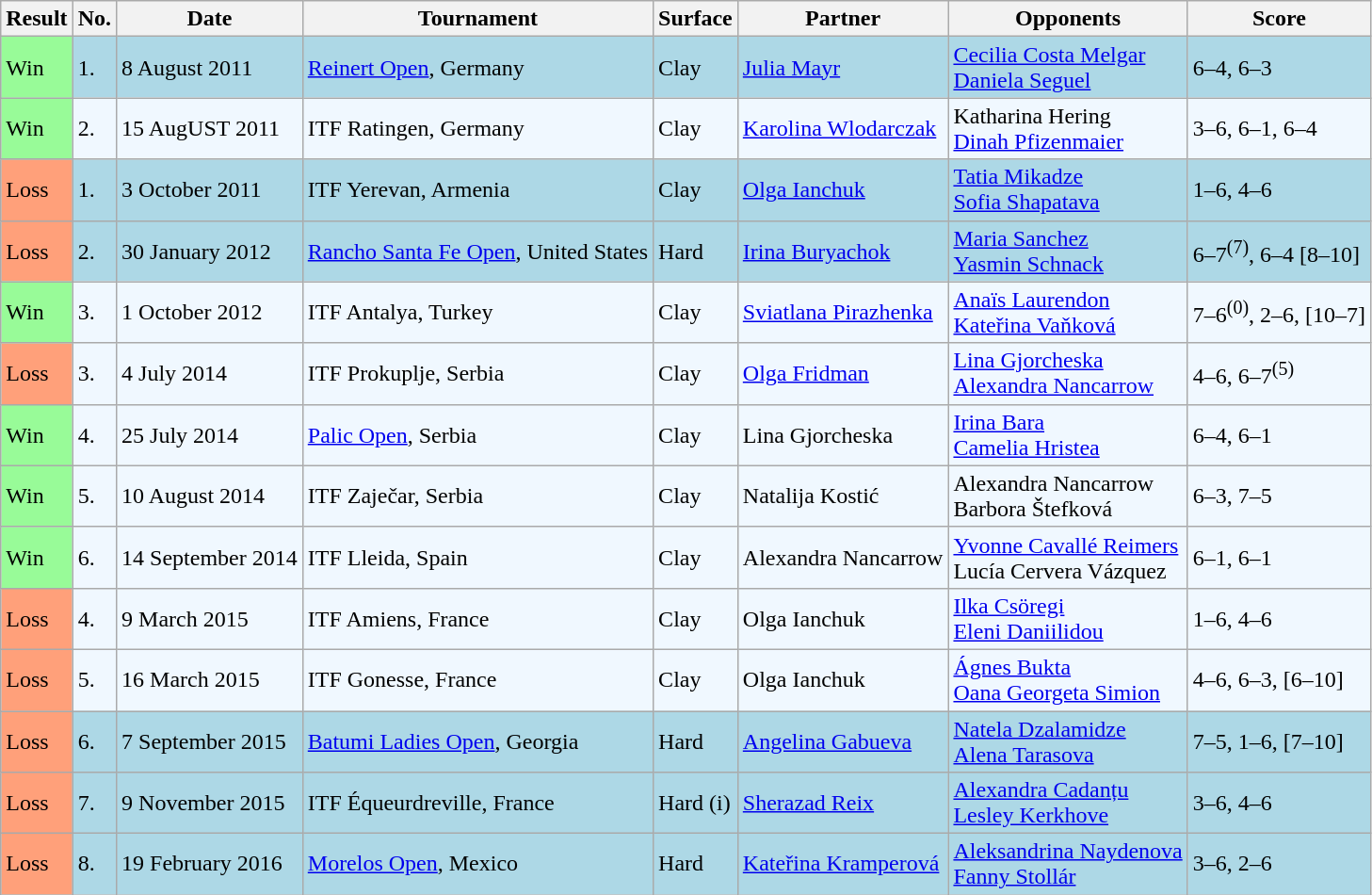<table class="sortable wikitable">
<tr>
<th>Result</th>
<th>No.</th>
<th>Date</th>
<th>Tournament</th>
<th>Surface</th>
<th>Partner</th>
<th>Opponents</th>
<th class="unsortable">Score</th>
</tr>
<tr style="background:lightblue;">
<td style="background:#98fb98;">Win</td>
<td>1.</td>
<td>8 August 2011</td>
<td><a href='#'>Reinert Open</a>, Germany</td>
<td>Clay</td>
<td> <a href='#'>Julia Mayr</a></td>
<td> <a href='#'>Cecilia Costa Melgar</a> <br>  <a href='#'>Daniela Seguel</a></td>
<td>6–4, 6–3</td>
</tr>
<tr style="background:#f0f8ff;">
<td style="background:#98fb98;">Win</td>
<td>2.</td>
<td>15 AugUST 2011</td>
<td>ITF Ratingen, Germany</td>
<td>Clay</td>
<td> <a href='#'>Karolina Wlodarczak</a></td>
<td> Katharina Hering <br>  <a href='#'>Dinah Pfizenmaier</a></td>
<td>3–6, 6–1, 6–4</td>
</tr>
<tr style="background:lightblue;">
<td style="background:#ffa07a;">Loss</td>
<td>1.</td>
<td>3 October 2011</td>
<td>ITF Yerevan, Armenia</td>
<td>Clay</td>
<td> <a href='#'>Olga Ianchuk</a></td>
<td> <a href='#'>Tatia Mikadze</a> <br>  <a href='#'>Sofia Shapatava</a></td>
<td>1–6, 4–6</td>
</tr>
<tr style="background:lightblue;">
<td style="background:#ffa07a;">Loss</td>
<td>2.</td>
<td>30 January 2012</td>
<td><a href='#'>Rancho Santa Fe Open</a>, United States</td>
<td>Hard</td>
<td> <a href='#'>Irina Buryachok</a></td>
<td> <a href='#'>Maria Sanchez</a> <br>  <a href='#'>Yasmin Schnack</a></td>
<td>6–7<sup>(7)</sup>, 6–4 [8–10]</td>
</tr>
<tr style="background:#f0f8ff;">
<td style="background:#98fb98;">Win</td>
<td>3.</td>
<td>1 October 2012</td>
<td>ITF Antalya, Turkey</td>
<td>Clay</td>
<td> <a href='#'>Sviatlana Pirazhenka</a></td>
<td> <a href='#'>Anaïs Laurendon</a> <br>  <a href='#'>Kateřina Vaňková</a></td>
<td>7–6<sup>(0)</sup>, 2–6, [10–7]</td>
</tr>
<tr style="background:#f0f8ff;">
<td style="background:#ffa07a;">Loss</td>
<td>3.</td>
<td>4 July 2014</td>
<td>ITF Prokuplje, Serbia</td>
<td>Clay</td>
<td> <a href='#'>Olga Fridman</a></td>
<td> <a href='#'>Lina Gjorcheska</a> <br>  <a href='#'>Alexandra Nancarrow</a></td>
<td>4–6, 6–7<sup>(5)</sup></td>
</tr>
<tr style="background:#f0f8ff;">
<td style="background:#98fb98;">Win</td>
<td>4.</td>
<td>25 July 2014</td>
<td><a href='#'>Palic Open</a>, Serbia</td>
<td>Clay</td>
<td> Lina Gjorcheska</td>
<td> <a href='#'>Irina Bara</a> <br>  <a href='#'>Camelia Hristea</a></td>
<td>6–4, 6–1</td>
</tr>
<tr style="background:#f0f8ff;">
<td style="background:#98fb98;">Win</td>
<td>5.</td>
<td>10 August 2014</td>
<td>ITF Zaječar, Serbia</td>
<td>Clay</td>
<td> Natalija Kostić</td>
<td> Alexandra Nancarrow <br>  Barbora Štefková</td>
<td>6–3, 7–5</td>
</tr>
<tr style="background:#f0f8ff;">
<td style="background:#98fb98;">Win</td>
<td>6.</td>
<td>14 September 2014</td>
<td>ITF Lleida, Spain</td>
<td>Clay</td>
<td> Alexandra Nancarrow</td>
<td> <a href='#'>Yvonne Cavallé Reimers</a> <br>  Lucía Cervera Vázquez</td>
<td>6–1, 6–1</td>
</tr>
<tr style="background:#f0f8ff;">
<td style="background:#ffa07a;">Loss</td>
<td>4.</td>
<td>9 March 2015</td>
<td>ITF Amiens, France</td>
<td>Clay</td>
<td> Olga Ianchuk</td>
<td> <a href='#'>Ilka Csöregi</a> <br>  <a href='#'>Eleni Daniilidou</a></td>
<td>1–6, 4–6</td>
</tr>
<tr style="background:#f0f8ff;">
<td style="background:#ffa07a;">Loss</td>
<td>5.</td>
<td>16 March 2015</td>
<td>ITF Gonesse, France</td>
<td>Clay</td>
<td> Olga Ianchuk</td>
<td> <a href='#'>Ágnes Bukta</a> <br>  <a href='#'>Oana Georgeta Simion</a></td>
<td>4–6, 6–3, [6–10]</td>
</tr>
<tr style="background:lightblue;">
<td style="background:#ffa07a;">Loss</td>
<td>6.</td>
<td>7 September 2015</td>
<td><a href='#'>Batumi Ladies Open</a>, Georgia</td>
<td>Hard</td>
<td> <a href='#'>Angelina Gabueva</a></td>
<td> <a href='#'>Natela Dzalamidze</a> <br>  <a href='#'>Alena Tarasova</a></td>
<td>7–5, 1–6, [7–10]</td>
</tr>
<tr style="background:lightblue;">
<td style="background:#ffa07a;">Loss</td>
<td>7.</td>
<td>9 November 2015</td>
<td>ITF Équeurdreville, France</td>
<td>Hard (i)</td>
<td> <a href='#'>Sherazad Reix</a></td>
<td> <a href='#'>Alexandra Cadanțu</a> <br>  <a href='#'>Lesley Kerkhove</a></td>
<td>3–6, 4–6</td>
</tr>
<tr style="background:lightblue;">
<td style="background:#ffa07a;">Loss</td>
<td>8.</td>
<td>19 February 2016</td>
<td><a href='#'>Morelos Open</a>, Mexico</td>
<td>Hard</td>
<td> <a href='#'>Kateřina Kramperová</a></td>
<td> <a href='#'>Aleksandrina Naydenova</a> <br>  <a href='#'>Fanny Stollár</a></td>
<td>3–6, 2–6</td>
</tr>
</table>
